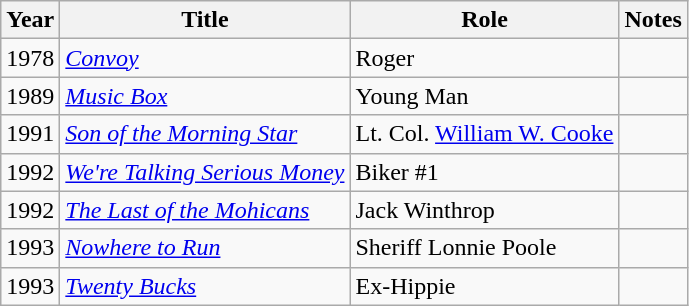<table class="wikitable">
<tr>
<th>Year</th>
<th>Title</th>
<th>Role</th>
<th>Notes</th>
</tr>
<tr>
<td>1978</td>
<td><em><a href='#'>Convoy</a></em></td>
<td>Roger</td>
<td></td>
</tr>
<tr>
<td>1989</td>
<td><em><a href='#'>Music Box</a></em></td>
<td>Young Man</td>
<td></td>
</tr>
<tr>
<td>1991</td>
<td><em><a href='#'>Son of the Morning Star</a></em></td>
<td>Lt. Col. <a href='#'>William W. Cooke</a></td>
<td></td>
</tr>
<tr>
<td>1992</td>
<td><em><a href='#'>We're Talking Serious Money</a></em></td>
<td>Biker #1</td>
<td></td>
</tr>
<tr>
<td>1992</td>
<td><em><a href='#'>The Last of the Mohicans</a></em></td>
<td>Jack Winthrop</td>
<td></td>
</tr>
<tr>
<td>1993</td>
<td><em><a href='#'>Nowhere to Run</a></em></td>
<td>Sheriff Lonnie Poole</td>
<td></td>
</tr>
<tr>
<td>1993</td>
<td><em><a href='#'>Twenty Bucks</a></em></td>
<td>Ex-Hippie</td>
<td></td>
</tr>
</table>
